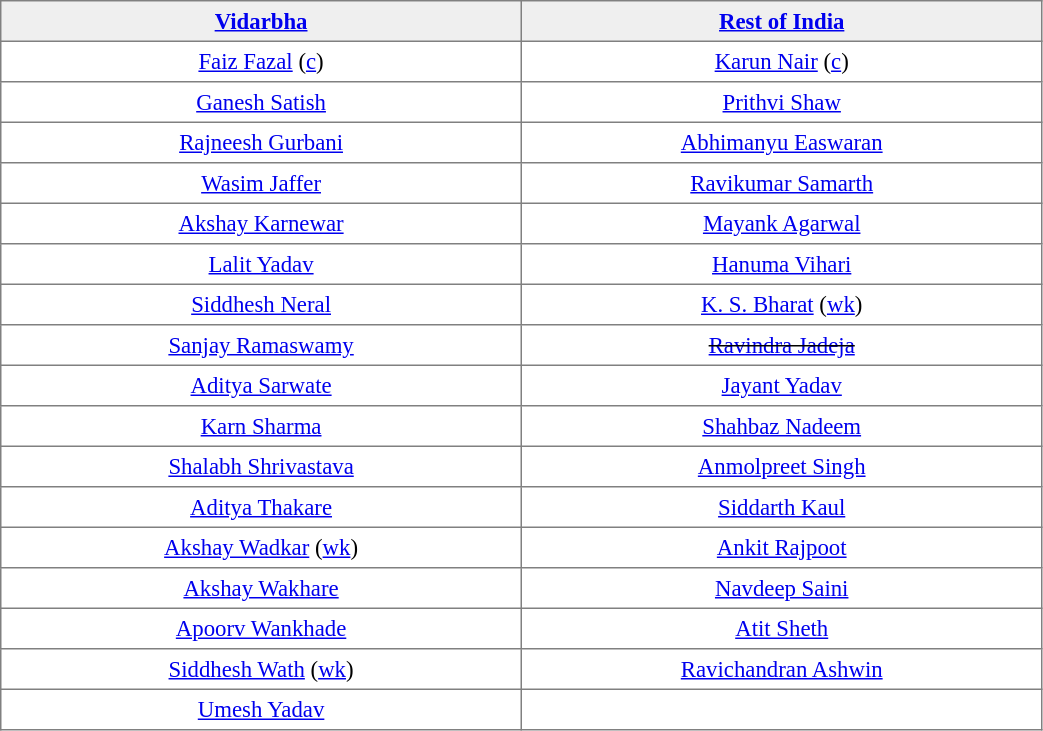<table border="1" cellpadding="4" cellspacing="0"  style="text-align:center; font-size:95%; border-collapse:collapse; width:55%;">
<tr style="background:#efefef;">
<th style="width:15%;"><a href='#'>Vidarbha</a></th>
<th style="width:15%;"><a href='#'>Rest of India</a><br></th>
</tr>
<tr>
<td><a href='#'>Faiz Fazal</a> (<a href='#'>c</a>)</td>
<td><a href='#'>Karun Nair</a> (<a href='#'>c</a>)</td>
</tr>
<tr>
<td><a href='#'>Ganesh Satish</a></td>
<td><a href='#'>Prithvi Shaw</a></td>
</tr>
<tr>
<td><a href='#'>Rajneesh Gurbani</a></td>
<td><a href='#'>Abhimanyu Easwaran</a></td>
</tr>
<tr>
<td><a href='#'>Wasim Jaffer</a></td>
<td><a href='#'>Ravikumar Samarth</a></td>
</tr>
<tr>
<td><a href='#'>Akshay Karnewar</a></td>
<td><a href='#'>Mayank Agarwal</a></td>
</tr>
<tr>
<td><a href='#'>Lalit Yadav</a></td>
<td><a href='#'>Hanuma Vihari</a></td>
</tr>
<tr>
<td><a href='#'>Siddhesh Neral</a></td>
<td><a href='#'>K. S. Bharat</a> (<a href='#'>wk</a>)</td>
</tr>
<tr>
<td><a href='#'>Sanjay Ramaswamy</a></td>
<td><s><a href='#'>Ravindra Jadeja</a></s></td>
</tr>
<tr>
<td><a href='#'>Aditya Sarwate</a></td>
<td><a href='#'>Jayant Yadav</a></td>
</tr>
<tr>
<td><a href='#'>Karn Sharma</a></td>
<td><a href='#'>Shahbaz Nadeem</a></td>
</tr>
<tr>
<td><a href='#'>Shalabh Shrivastava</a></td>
<td><a href='#'>Anmolpreet Singh</a><br></td>
</tr>
<tr>
<td><a href='#'>Aditya Thakare</a></td>
<td><a href='#'>Siddarth Kaul</a></td>
</tr>
<tr>
<td><a href='#'>Akshay Wadkar</a> (<a href='#'>wk</a>)</td>
<td><a href='#'>Ankit Rajpoot</a></td>
</tr>
<tr>
<td><a href='#'>Akshay Wakhare</a></td>
<td><a href='#'>Navdeep Saini</a></td>
</tr>
<tr>
<td><a href='#'>Apoorv Wankhade</a></td>
<td><a href='#'>Atit Sheth</a></td>
</tr>
<tr>
<td><a href='#'>Siddhesh Wath</a> (<a href='#'>wk</a>)</td>
<td><a href='#'>Ravichandran Ashwin</a></td>
</tr>
<tr>
<td><a href='#'>Umesh Yadav</a></td>
<td></td>
</tr>
</table>
